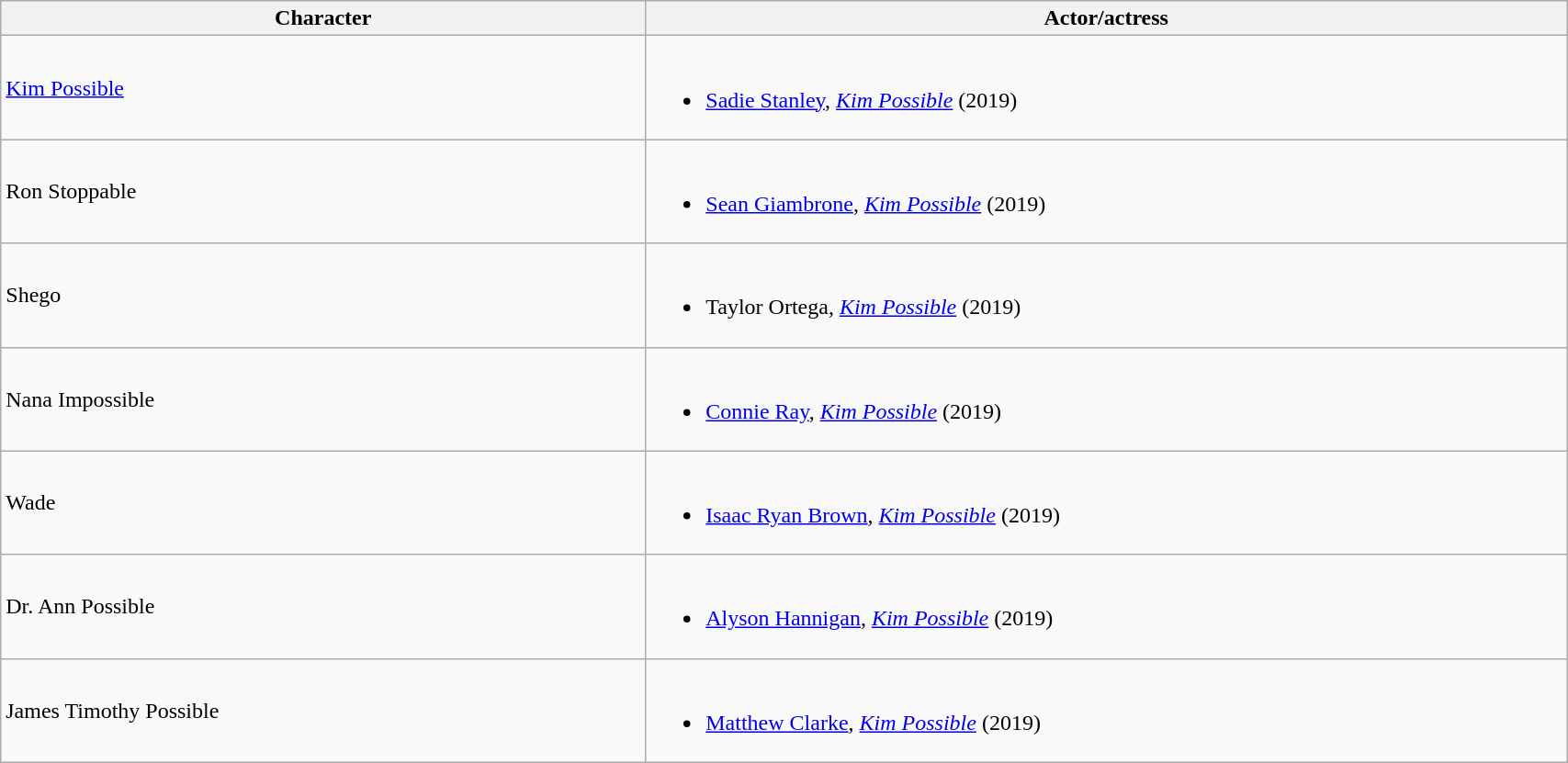<table class="wikitable" style="width:90%;">
<tr>
<th style="width:35%;">Character</th>
<th style="width:50%;">Actor/actress</th>
</tr>
<tr>
<td><a href='#'>Kim Possible</a></td>
<td><br><ul><li><a href='#'>Sadie Stanley</a>, <a href='#'><em>Kim Possible</em></a> (2019)</li></ul></td>
</tr>
<tr>
<td>Ron Stoppable</td>
<td><br><ul><li><a href='#'>Sean Giambrone</a>, <a href='#'><em>Kim Possible</em></a> (2019)</li></ul></td>
</tr>
<tr>
<td>Shego</td>
<td><br><ul><li>Taylor Ortega, <a href='#'><em>Kim Possible</em></a> (2019)</li></ul></td>
</tr>
<tr>
<td>Nana Impossible</td>
<td><br><ul><li><a href='#'>Connie Ray</a>, <a href='#'><em>Kim Possible</em></a> (2019)</li></ul></td>
</tr>
<tr>
<td>Wade</td>
<td><br><ul><li><a href='#'>Isaac Ryan Brown</a>, <a href='#'><em>Kim Possible</em></a> (2019)</li></ul></td>
</tr>
<tr |}>
<td>Dr. Ann Possible</td>
<td><br><ul><li><a href='#'>Alyson Hannigan</a>, <a href='#'><em>Kim Possible</em></a> (2019)</li></ul></td>
</tr>
<tr>
<td>James Timothy Possible</td>
<td><br><ul><li><a href='#'>Matthew Clarke</a>, <a href='#'><em>Kim Possible</em></a> (2019)</li></ul></td>
</tr>
</table>
